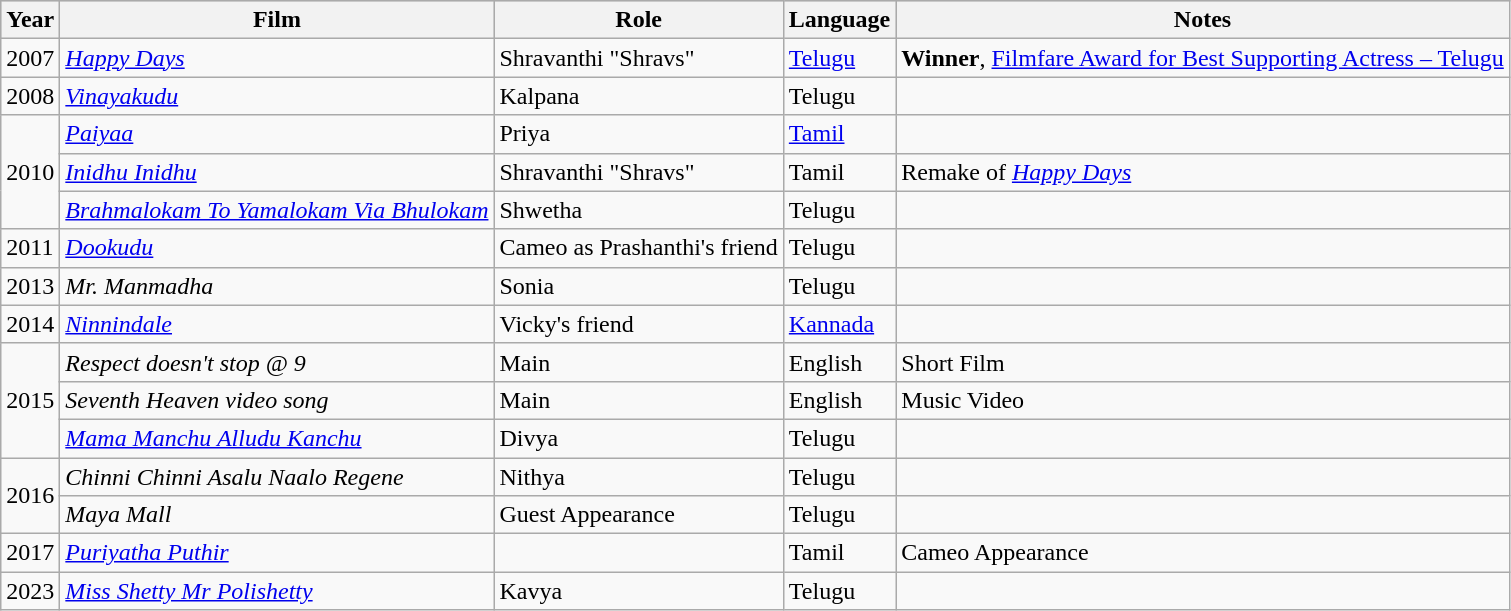<table class="wikitable">
<tr style="background:#ccc; text-align:center;">
<th>Year</th>
<th>Film</th>
<th>Role</th>
<th>Language</th>
<th>Notes</th>
</tr>
<tr>
<td>2007</td>
<td><em><a href='#'>Happy Days</a></em></td>
<td>Shravanthi "Shravs"</td>
<td><a href='#'>Telugu</a></td>
<td><strong>Winner</strong>, <a href='#'>Filmfare Award for Best Supporting Actress – Telugu</a></td>
</tr>
<tr>
<td>2008</td>
<td><em><a href='#'>Vinayakudu</a></em></td>
<td>Kalpana</td>
<td>Telugu</td>
<td></td>
</tr>
<tr>
<td rowspan="3">2010</td>
<td><em><a href='#'>Paiyaa</a></em></td>
<td>Priya</td>
<td><a href='#'>Tamil</a></td>
<td></td>
</tr>
<tr>
<td><em><a href='#'>Inidhu Inidhu</a></em></td>
<td>Shravanthi "Shravs"</td>
<td>Tamil</td>
<td>Remake of <em><a href='#'>Happy Days</a></em></td>
</tr>
<tr>
<td><em><a href='#'>Brahmalokam To Yamalokam Via Bhulokam</a></em></td>
<td>Shwetha</td>
<td>Telugu</td>
<td></td>
</tr>
<tr>
<td>2011</td>
<td><em><a href='#'>Dookudu</a></em></td>
<td>Cameo as Prashanthi's friend</td>
<td>Telugu</td>
<td></td>
</tr>
<tr>
<td>2013</td>
<td><em>Mr. Manmadha</em></td>
<td>Sonia</td>
<td>Telugu</td>
<td></td>
</tr>
<tr>
<td>2014</td>
<td><em><a href='#'>Ninnindale</a></em></td>
<td>Vicky's friend</td>
<td><a href='#'>Kannada</a></td>
<td></td>
</tr>
<tr>
<td rowspan="3">2015</td>
<td><em>Respect doesn't stop @ 9</em></td>
<td>Main</td>
<td>English</td>
<td>Short Film</td>
</tr>
<tr>
<td><em>Seventh Heaven video song</em></td>
<td>Main</td>
<td>English</td>
<td>Music Video</td>
</tr>
<tr>
<td><em><a href='#'>Mama Manchu Alludu Kanchu</a></em></td>
<td>Divya</td>
<td>Telugu</td>
<td></td>
</tr>
<tr>
<td rowspan="2">2016</td>
<td><em>Chinni Chinni Asalu Naalo Regene</em></td>
<td>Nithya</td>
<td>Telugu</td>
<td></td>
</tr>
<tr>
<td><em>Maya Mall</em></td>
<td>Guest Appearance</td>
<td>Telugu</td>
<td></td>
</tr>
<tr>
<td>2017</td>
<td><em><a href='#'>Puriyatha Puthir</a></em></td>
<td></td>
<td>Tamil</td>
<td>Cameo Appearance</td>
</tr>
<tr>
<td>2023</td>
<td><em><a href='#'>Miss Shetty Mr Polishetty</a></em></td>
<td>Kavya</td>
<td>Telugu</td>
<td></td>
</tr>
</table>
